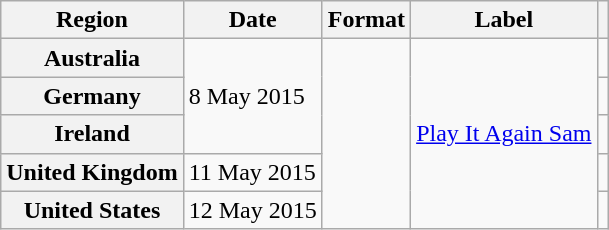<table class="wikitable plainrowheaders">
<tr>
<th scope="col">Region</th>
<th scope="col">Date</th>
<th scope="col">Format</th>
<th scope="col">Label</th>
<th scope="col"></th>
</tr>
<tr>
<th scope="row">Australia</th>
<td rowspan="3">8 May 2015</td>
<td rowspan="5"></td>
<td rowspan="5"><a href='#'>Play It Again Sam</a></td>
<td align="center"></td>
</tr>
<tr>
<th scope="row">Germany</th>
<td align="center"></td>
</tr>
<tr>
<th scope="row">Ireland</th>
<td align="center"></td>
</tr>
<tr>
<th scope="row">United Kingdom</th>
<td>11 May 2015</td>
<td align="center"></td>
</tr>
<tr>
<th scope="row">United States</th>
<td>12 May 2015</td>
<td align="center"></td>
</tr>
</table>
